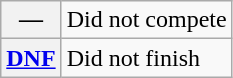<table class="wikitable">
<tr>
<th scope="row">—</th>
<td>Did not compete</td>
</tr>
<tr>
<th scope="row"><a href='#'>DNF</a></th>
<td>Did not finish</td>
</tr>
</table>
